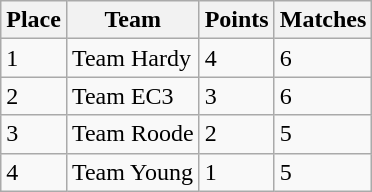<table class="wikitable sortable">
<tr>
<th>Place</th>
<th>Team</th>
<th>Points</th>
<th>Matches</th>
</tr>
<tr>
<td>1</td>
<td>Team Hardy</td>
<td>4</td>
<td>6</td>
</tr>
<tr>
<td>2</td>
<td>Team EC3</td>
<td>3</td>
<td>6</td>
</tr>
<tr>
<td>3</td>
<td>Team Roode</td>
<td>2</td>
<td>5</td>
</tr>
<tr>
<td>4</td>
<td>Team Young</td>
<td>1</td>
<td>5</td>
</tr>
</table>
